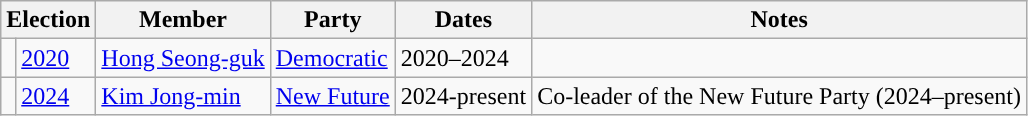<table class="wikitable">
<tr>
<th colspan="2">Election</th>
<th>Member</th>
<th>Party</th>
<th>Dates</th>
<th>Notes</th>
</tr>
<tr>
<td></td>
<td><a href='#'>2020</a></td>
<td><a href='#'>Hong Seong-guk</a></td>
<td><a href='#'>Democratic</a></td>
<td>2020–2024</td>
<td></td>
</tr>
<tr>
<td></td>
<td><a href='#'>2024</a></td>
<td><a href='#'>Kim Jong-min</a></td>
<td><a href='#'>New Future</a></td>
<td>2024-present</td>
<td>Co-leader of the New Future Party (2024–present)</td>
</tr>
</table>
